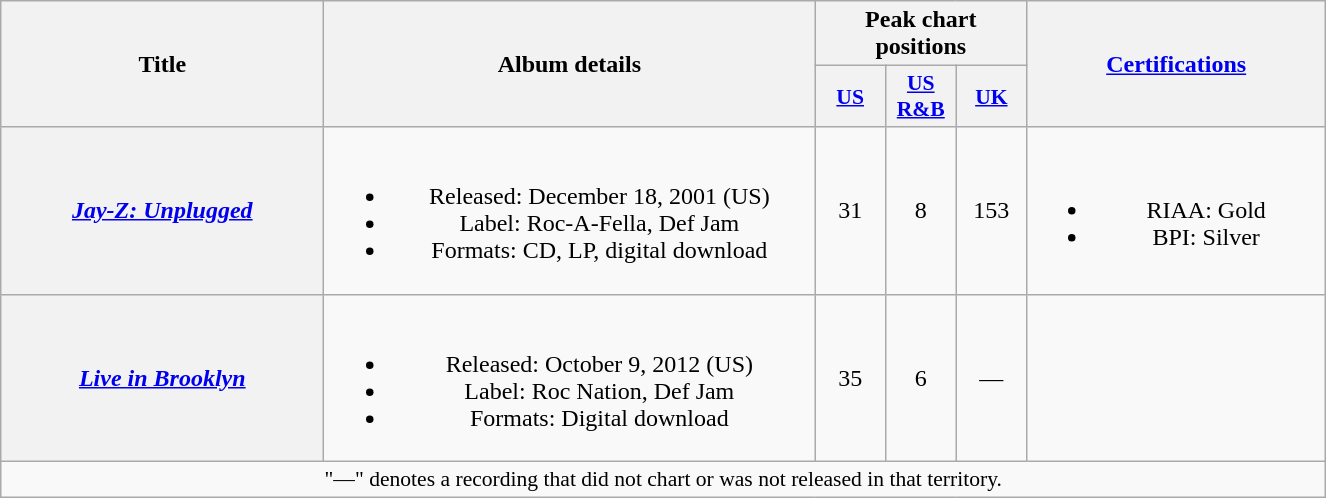<table class="wikitable plainrowheaders" style="text-align:center;">
<tr>
<th scope="col" rowspan="2" style="width:13em;">Title</th>
<th scope="col" rowspan="2" style="width:20em;">Album details</th>
<th scope="col" colspan="3">Peak chart positions</th>
<th scope="col" rowspan="2" style="width:12em;"><a href='#'>Certifications</a></th>
</tr>
<tr>
<th scope="col" style="width:2.8em;font-size:90%;"><a href='#'>US</a><br></th>
<th scope="col" style="width:2.8em;font-size:90%;"><a href='#'>US<br>R&B</a><br></th>
<th scope="col" style="width:2.8em;font-size:90%;"><a href='#'>UK</a><br></th>
</tr>
<tr>
<th scope="row"><em><a href='#'>Jay-Z: Unplugged</a></em></th>
<td><br><ul><li>Released: December 18, 2001 <span>(US)</span></li><li>Label: Roc-A-Fella, Def Jam</li><li>Formats: CD, LP, digital download</li></ul></td>
<td>31</td>
<td>8</td>
<td>153</td>
<td><br><ul><li>RIAA: Gold</li><li>BPI: Silver</li></ul></td>
</tr>
<tr>
<th scope="row"><em><a href='#'>Live in Brooklyn</a></em></th>
<td><br><ul><li>Released: October 9, 2012 <span>(US)</span></li><li>Label: Roc Nation, Def Jam</li><li>Formats: Digital download</li></ul></td>
<td>35</td>
<td>6</td>
<td>—</td>
<td></td>
</tr>
<tr>
<td colspan="14" style="font-size:90%">"—" denotes a recording that did not chart or was not released in that territory.</td>
</tr>
</table>
